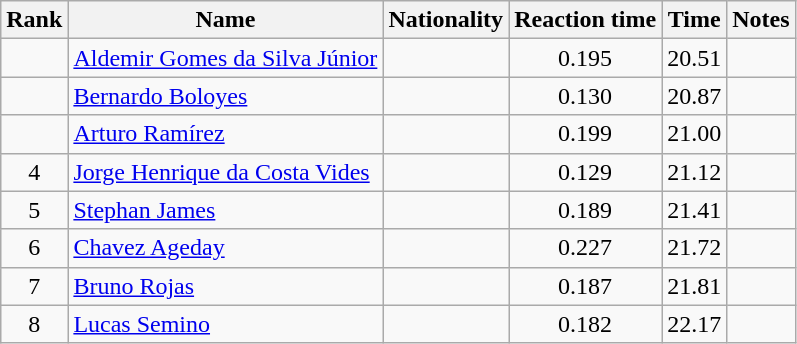<table class="wikitable sortable" style="text-align:center">
<tr>
<th>Rank</th>
<th>Name</th>
<th>Nationality</th>
<th>Reaction time</th>
<th>Time</th>
<th>Notes</th>
</tr>
<tr>
<td align=center></td>
<td align=left><a href='#'>Aldemir Gomes da Silva Júnior</a></td>
<td align=left></td>
<td>0.195</td>
<td>20.51</td>
<td></td>
</tr>
<tr>
<td align=center></td>
<td align=left><a href='#'>Bernardo Boloyes</a></td>
<td align=left></td>
<td>0.130</td>
<td>20.87</td>
<td></td>
</tr>
<tr>
<td align=center></td>
<td align=left><a href='#'>Arturo Ramírez</a></td>
<td align=left></td>
<td>0.199</td>
<td>21.00</td>
<td></td>
</tr>
<tr>
<td align=center>4</td>
<td align=left><a href='#'>Jorge Henrique da Costa Vides</a></td>
<td align=left></td>
<td>0.129</td>
<td>21.12</td>
<td></td>
</tr>
<tr>
<td align=center>5</td>
<td align=left><a href='#'>Stephan James</a></td>
<td align=left></td>
<td>0.189</td>
<td>21.41</td>
<td></td>
</tr>
<tr>
<td align=center>6</td>
<td align=left><a href='#'>Chavez Ageday</a></td>
<td align=left></td>
<td>0.227</td>
<td>21.72</td>
<td></td>
</tr>
<tr>
<td align=center>7</td>
<td align=left><a href='#'>Bruno Rojas</a></td>
<td align=left></td>
<td>0.187</td>
<td>21.81</td>
<td></td>
</tr>
<tr>
<td align=center>8</td>
<td align=left><a href='#'>Lucas Semino</a></td>
<td align=left></td>
<td>0.182</td>
<td>22.17</td>
<td></td>
</tr>
</table>
